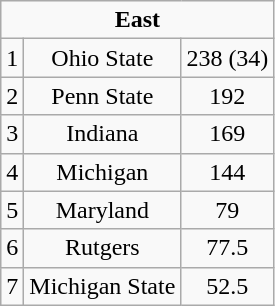<table class="wikitable" style="display: inline-table;">
<tr align="center">
<td align="center" Colspan="3"><strong>East</strong><br></td>
</tr>
<tr align="center">
<td>1</td>
<td>Ohio State</td>
<td>238 (34)</td>
</tr>
<tr align="center">
<td>2</td>
<td>Penn State</td>
<td>192</td>
</tr>
<tr align="center">
<td>3</td>
<td>Indiana</td>
<td>169</td>
</tr>
<tr align="center">
<td>4</td>
<td>Michigan</td>
<td>144</td>
</tr>
<tr align="center">
<td>5</td>
<td>Maryland</td>
<td>79</td>
</tr>
<tr align="center">
<td>6</td>
<td>Rutgers</td>
<td>77.5</td>
</tr>
<tr align="center">
<td>7</td>
<td>Michigan State</td>
<td>52.5</td>
</tr>
</table>
